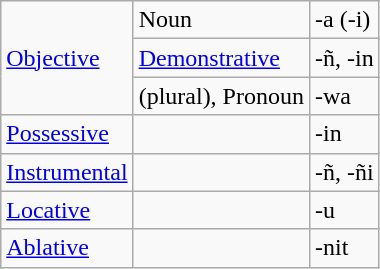<table class="wikitable">
<tr>
<td rowspan="3"><a href='#'>Objective</a></td>
<td>Noun</td>
<td>-a (-i)</td>
</tr>
<tr>
<td><a href='#'>Demonstrative</a></td>
<td>-ñ, -in</td>
</tr>
<tr>
<td>(plural), Pronoun</td>
<td>-wa</td>
</tr>
<tr>
<td><a href='#'>Possessive</a></td>
<td></td>
<td>-in</td>
</tr>
<tr>
<td><a href='#'>Instrumental</a></td>
<td></td>
<td>-ñ, -ñi</td>
</tr>
<tr>
<td><a href='#'>Locative</a></td>
<td></td>
<td>-u</td>
</tr>
<tr>
<td><a href='#'>Ablative</a></td>
<td></td>
<td>-nit</td>
</tr>
</table>
